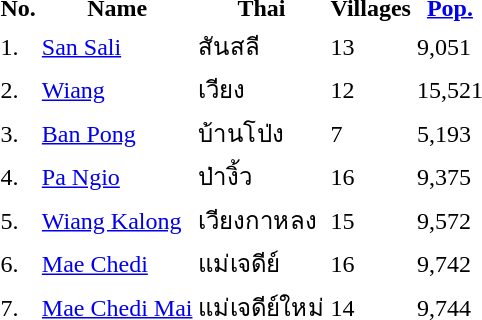<table>
<tr>
<th>No.</th>
<th>Name</th>
<th>Thai</th>
<th>Villages</th>
<th><a href='#'>Pop.</a></th>
</tr>
<tr>
<td>1.</td>
<td><a href='#'>San Sali</a></td>
<td>สันสลี</td>
<td>13</td>
<td>9,051</td>
</tr>
<tr>
<td>2.</td>
<td><a href='#'>Wiang</a></td>
<td>เวียง</td>
<td>12</td>
<td>15,521</td>
</tr>
<tr>
<td>3.</td>
<td><a href='#'>Ban Pong</a></td>
<td>บ้านโป่ง</td>
<td>7</td>
<td>5,193</td>
</tr>
<tr>
<td>4.</td>
<td><a href='#'>Pa Ngio</a></td>
<td>ป่างิ้ว</td>
<td>16</td>
<td>9,375</td>
</tr>
<tr>
<td>5.</td>
<td><a href='#'>Wiang Kalong</a></td>
<td>เวียงกาหลง</td>
<td>15</td>
<td>9,572</td>
</tr>
<tr>
<td>6.</td>
<td><a href='#'>Mae Chedi</a></td>
<td>แม่เจดีย์</td>
<td>16</td>
<td>9,742</td>
</tr>
<tr>
<td>7.</td>
<td><a href='#'>Mae Chedi Mai</a></td>
<td>แม่เจดีย์ใหม่</td>
<td>14</td>
<td>9,744</td>
</tr>
</table>
